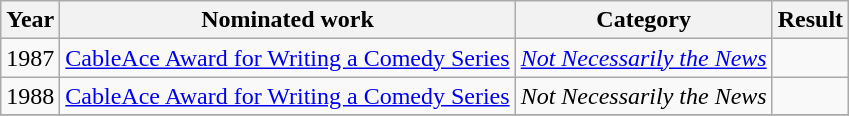<table class="wikitable sortable">
<tr>
<th>Year</th>
<th>Nominated work</th>
<th>Category</th>
<th>Result</th>
</tr>
<tr>
<td>1987</td>
<td><a href='#'>CableAce Award for Writing a Comedy Series</a></td>
<td><em><a href='#'>Not Necessarily the News</a></em></td>
<td></td>
</tr>
<tr>
<td>1988</td>
<td><a href='#'>CableAce Award for Writing a Comedy Series</a></td>
<td><em>Not Necessarily the News</em></td>
<td></td>
</tr>
<tr>
</tr>
</table>
